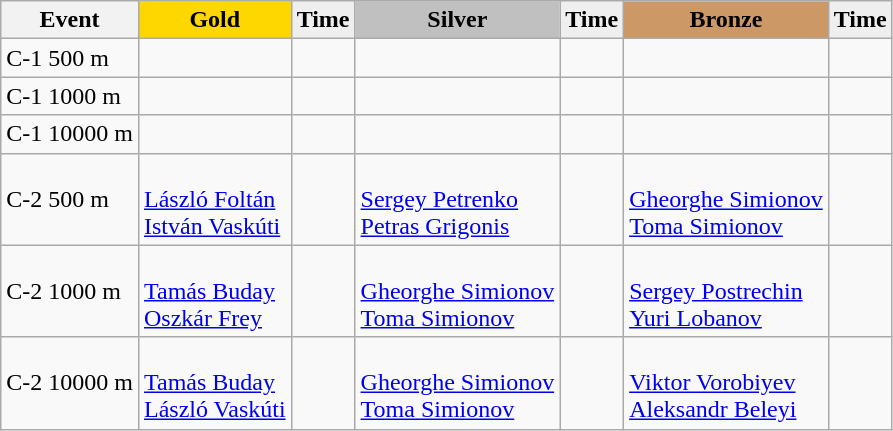<table class="wikitable">
<tr>
<th>Event</th>
<td align=center bgcolor="gold"><strong>Gold</strong></td>
<td align=center bgcolor="EFEFEF"><strong>Time</strong></td>
<td align=center bgcolor="silver"><strong>Silver</strong></td>
<td align=center bgcolor="EFEFEF"><strong>Time</strong></td>
<td align=center bgcolor="CC9966"><strong>Bronze</strong></td>
<td align=center bgcolor="EFEFEF"><strong>Time</strong></td>
</tr>
<tr>
<td>C-1 500 m</td>
<td></td>
<td></td>
<td></td>
<td></td>
<td></td>
<td></td>
</tr>
<tr>
<td>C-1 1000 m</td>
<td></td>
<td></td>
<td></td>
<td></td>
<td></td>
<td></td>
</tr>
<tr>
<td>C-1 10000 m</td>
<td></td>
<td></td>
<td></td>
<td></td>
<td></td>
<td></td>
</tr>
<tr>
<td>C-2 500 m</td>
<td><br><a href='#'>László Foltán</a><br><a href='#'>István Vaskúti</a></td>
<td></td>
<td><br><a href='#'>Sergey Petrenko</a><br><a href='#'>Petras Grigonis</a></td>
<td></td>
<td><br><a href='#'>Gheorghe Simionov</a><br><a href='#'>Toma Simionov</a></td>
<td></td>
</tr>
<tr>
<td>C-2 1000 m</td>
<td><br><a href='#'>Tamás Buday</a><br><a href='#'>Oszkár Frey</a></td>
<td></td>
<td><br><a href='#'>Gheorghe Simionov</a><br><a href='#'>Toma Simionov</a></td>
<td></td>
<td><br><a href='#'>Sergey Postrechin</a><br><a href='#'>Yuri Lobanov</a></td>
<td></td>
</tr>
<tr>
<td>C-2 10000 m</td>
<td><br><a href='#'>Tamás Buday</a><br><a href='#'>László Vaskúti</a></td>
<td></td>
<td><br><a href='#'>Gheorghe Simionov</a><br><a href='#'>Toma Simionov</a></td>
<td></td>
<td><br><a href='#'>Viktor Vorobiyev</a><br><a href='#'>Aleksandr Beleyi</a></td>
<td></td>
</tr>
</table>
